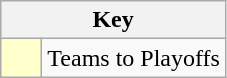<table class="wikitable" style="text-align: center;">
<tr>
<th colspan=2>Key</th>
</tr>
<tr>
<td style="background:#ffc; width:20px;"></td>
<td align=left>Teams to Playoffs</td>
</tr>
</table>
